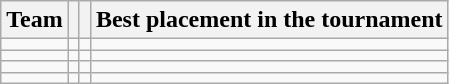<table class="wikitable sortable">
<tr>
<th>Team</th>
<th></th>
<th></th>
<th>Best placement in the tournament</th>
</tr>
<tr>
<td></td>
<td></td>
<td></td>
<td></td>
</tr>
<tr>
<td></td>
<td></td>
<td></td>
<td></td>
</tr>
<tr>
<td></td>
<td></td>
<td></td>
<td></td>
</tr>
<tr>
<td></td>
<td></td>
<td></td>
<td></td>
</tr>
</table>
